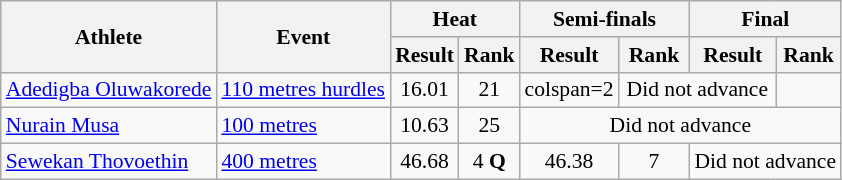<table class="wikitable" style="font-size:90%; text-align:center">
<tr>
<th rowspan="2">Athlete</th>
<th rowspan="2">Event</th>
<th colspan="2">Heat</th>
<th colspan="2">Semi-finals</th>
<th colspan="2">Final</th>
</tr>
<tr>
<th>Result</th>
<th>Rank</th>
<th>Result</th>
<th>Rank</th>
<th>Result</th>
<th>Rank</th>
</tr>
<tr>
<td align="left"><a href='#'>Adedigba Oluwakorede</a></td>
<td align="left"><a href='#'>110 metres hurdles</a></td>
<td>16.01</td>
<td>21</td>
<td>colspan=2 </td>
<td colspan=2>Did not advance</td>
</tr>
<tr>
<td align="left"><a href='#'>Nurain Musa</a></td>
<td align="left"><a href='#'>100 metres</a></td>
<td>10.63</td>
<td>25</td>
<td colspan=4>Did not advance</td>
</tr>
<tr>
<td align="left"><a href='#'>Sewekan Thovoethin</a></td>
<td align="left"><a href='#'>400 metres</a></td>
<td>46.68 </td>
<td>4 <strong>Q</strong></td>
<td>46.38 </td>
<td>7</td>
<td colspan=2>Did not advance</td>
</tr>
</table>
